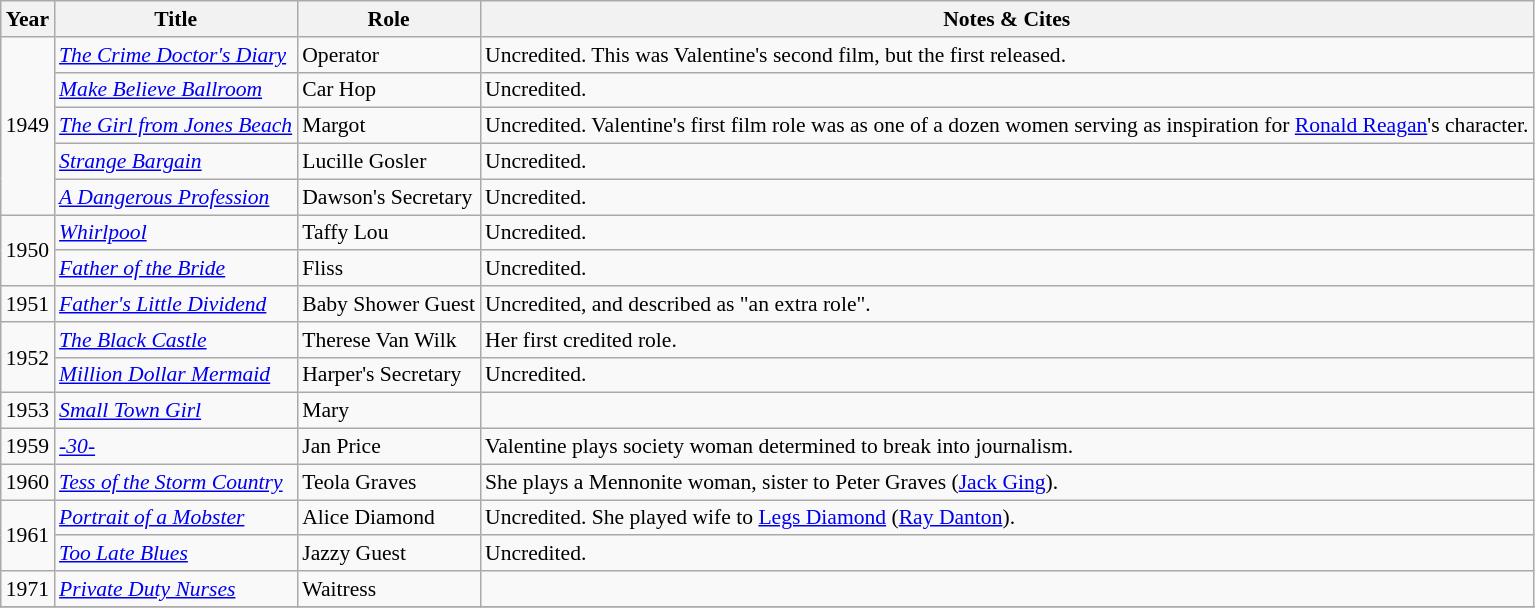<table class="wikitable sortable plainrowheaders"  style="font-size: 90%">
<tr>
<th scope="col">Year</th>
<th scope="col">Title</th>
<th scope="col">Role</th>
<th scope="col">Notes & Cites</th>
</tr>
<tr>
<td rowspan=5>1949</td>
<td><em><a href='#'>The Crime Doctor's Diary</a></em></td>
<td>Operator</td>
<td>Uncredited. This was Valentine's second film, but the first released.</td>
</tr>
<tr>
<td><em><a href='#'>Make Believe Ballroom</a></em></td>
<td>Car Hop</td>
<td>Uncredited.</td>
</tr>
<tr>
<td><em><a href='#'>The Girl from Jones Beach</a></em></td>
<td>Margot</td>
<td>Uncredited. Valentine's first film role was as one of a dozen women serving as inspiration for <a href='#'>Ronald Reagan</a>'s character.</td>
</tr>
<tr>
<td><em><a href='#'>Strange Bargain</a></em></td>
<td>Lucille Gosler</td>
<td>Uncredited.</td>
</tr>
<tr>
<td><em><a href='#'>A Dangerous Profession</a></em></td>
<td>Dawson's Secretary</td>
<td>Uncredited.</td>
</tr>
<tr>
<td rowspan=2>1950</td>
<td><em><a href='#'>Whirlpool</a></em></td>
<td>Taffy Lou</td>
<td>Uncredited.</td>
</tr>
<tr>
<td><em><a href='#'>Father of the Bride</a></em></td>
<td>Fliss</td>
<td>Uncredited.</td>
</tr>
<tr>
<td>1951</td>
<td><em><a href='#'>Father's Little Dividend</a></em></td>
<td>Baby Shower Guest</td>
<td>Uncredited, and described as "an extra role".</td>
</tr>
<tr>
<td rowspan=2>1952</td>
<td><em><a href='#'>The Black Castle</a></em></td>
<td>Therese Van Wilk</td>
<td>Her first credited role.</td>
</tr>
<tr>
<td><em><a href='#'>Million Dollar Mermaid</a></em></td>
<td>Harper's Secretary</td>
<td>Uncredited.</td>
</tr>
<tr>
<td>1953</td>
<td><em><a href='#'>Small Town Girl</a></em></td>
<td>Mary</td>
<td></td>
</tr>
<tr>
<td>1959</td>
<td><em><a href='#'>-30-</a></em></td>
<td>Jan Price</td>
<td>Valentine plays society woman determined to break into journalism.</td>
</tr>
<tr>
<td>1960</td>
<td><em><a href='#'>Tess of the Storm Country</a></em></td>
<td>Teola Graves</td>
<td>She plays a Mennonite woman, sister to Peter Graves (<a href='#'>Jack Ging</a>).</td>
</tr>
<tr>
<td rowspan=2>1961</td>
<td><em><a href='#'>Portrait of a Mobster</a></em></td>
<td>Alice Diamond</td>
<td>Uncredited. She played wife to <a href='#'>Legs Diamond</a> (<a href='#'>Ray Danton</a>).</td>
</tr>
<tr>
<td><em><a href='#'>Too Late Blues</a></em></td>
<td>Jazzy Guest</td>
<td>Uncredited.</td>
</tr>
<tr>
<td>1971</td>
<td><em><a href='#'>Private Duty Nurses</a></em></td>
<td>Waitress</td>
<td></td>
</tr>
<tr>
</tr>
</table>
